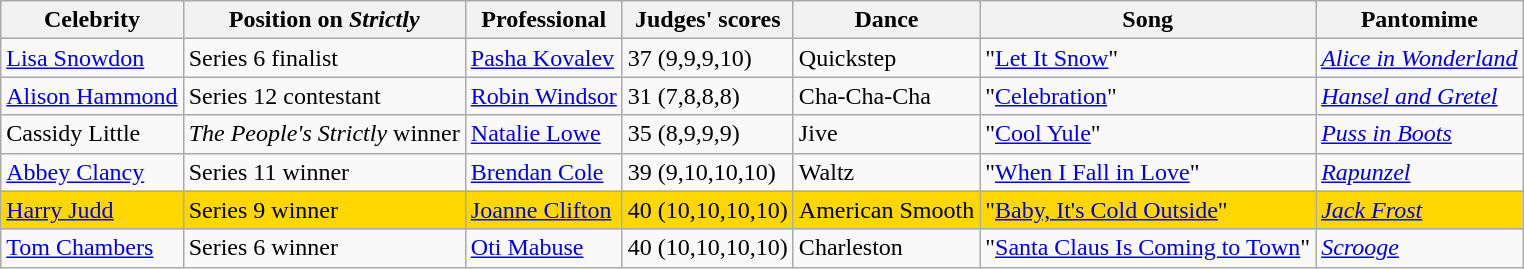<table class="wikitable sortable">
<tr>
<th>Celebrity</th>
<th>Position on <em>Strictly</em></th>
<th>Professional</th>
<th>Judges' scores</th>
<th>Dance</th>
<th>Song</th>
<th>Pantomime</th>
</tr>
<tr>
<td><a href='#'>Lisa Snowdon</a></td>
<td>Series 6 finalist</td>
<td><a href='#'>Pasha Kovalev</a></td>
<td>37 (9,9,9,10)</td>
<td>Quickstep</td>
<td>"<a href='#'>Let It Snow</a>"</td>
<td><em><a href='#'>Alice in Wonderland</a></em></td>
</tr>
<tr>
<td><a href='#'>Alison Hammond</a></td>
<td>Series 12 contestant</td>
<td><a href='#'>Robin Windsor</a></td>
<td>31 (7,8,8,8)</td>
<td>Cha-Cha-Cha</td>
<td>"<a href='#'>Celebration</a>"</td>
<td><em><a href='#'>Hansel and Gretel</a></em></td>
</tr>
<tr>
<td>Cassidy Little</td>
<td><em>The People's Strictly</em> winner</td>
<td><a href='#'>Natalie Lowe</a></td>
<td>35 (8,9,9,9)</td>
<td>Jive</td>
<td>"<a href='#'>Cool Yule</a>"</td>
<td><em><a href='#'>Puss in Boots</a></em></td>
</tr>
<tr>
<td><a href='#'>Abbey Clancy</a></td>
<td>Series 11 winner</td>
<td><a href='#'>Brendan Cole</a></td>
<td>39 (9,10,10,10)</td>
<td>Waltz</td>
<td>"<a href='#'>When I Fall in Love</a>"</td>
<td><em><a href='#'>Rapunzel</a></em></td>
</tr>
<tr style="background:gold;">
<td><a href='#'>Harry Judd</a></td>
<td>Series 9 winner</td>
<td><a href='#'>Joanne Clifton</a></td>
<td>40 (10,10,10,10)</td>
<td>American Smooth</td>
<td>"<a href='#'>Baby, It's Cold Outside</a>"</td>
<td><em><a href='#'>Jack Frost</a></em></td>
</tr>
<tr>
<td><a href='#'>Tom Chambers</a></td>
<td>Series 6 winner</td>
<td><a href='#'>Oti Mabuse</a></td>
<td>40 (10,10,10,10)</td>
<td>Charleston</td>
<td>"<a href='#'>Santa Claus Is Coming to Town</a>"</td>
<td><em><a href='#'>Scrooge</a></em></td>
</tr>
</table>
